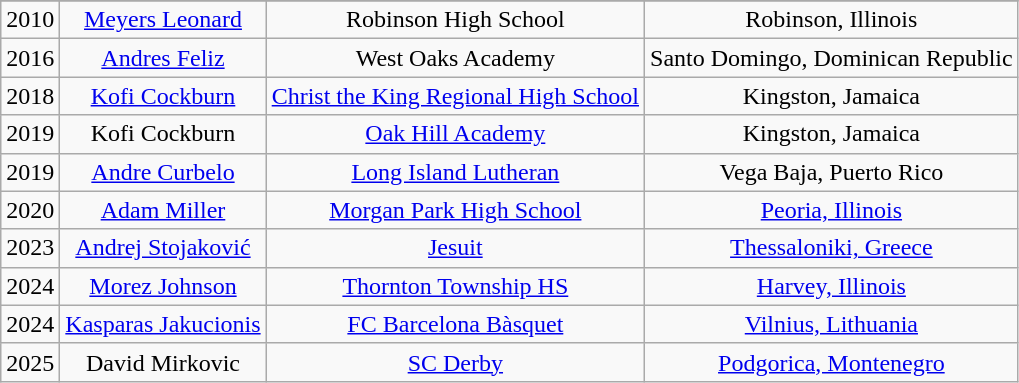<table class="wikitable sortable" style="text-align:center">
<tr>
</tr>
<tr>
<td>2010</td>
<td><a href='#'>Meyers Leonard</a></td>
<td>Robinson High School</td>
<td>Robinson, Illinois</td>
</tr>
<tr>
<td>2016</td>
<td><a href='#'>Andres Feliz</a></td>
<td>West Oaks Academy</td>
<td>Santo Domingo, Dominican Republic</td>
</tr>
<tr>
<td>2018</td>
<td><a href='#'>Kofi Cockburn</a></td>
<td><a href='#'>Christ the King Regional High School</a></td>
<td>Kingston, Jamaica</td>
</tr>
<tr>
<td>2019</td>
<td>Kofi Cockburn</td>
<td><a href='#'>Oak Hill Academy</a></td>
<td>Kingston, Jamaica</td>
</tr>
<tr>
<td>2019</td>
<td><a href='#'>Andre Curbelo</a></td>
<td><a href='#'>Long Island Lutheran</a></td>
<td>Vega Baja, Puerto Rico</td>
</tr>
<tr>
<td>2020</td>
<td><a href='#'>Adam Miller</a></td>
<td><a href='#'>Morgan Park High School</a></td>
<td><a href='#'>Peoria, Illinois</a></td>
</tr>
<tr>
<td>2023</td>
<td><a href='#'>Andrej Stojaković</a></td>
<td><a href='#'>Jesuit</a></td>
<td><a href='#'>Thessaloniki, Greece</a></td>
</tr>
<tr>
<td>2024</td>
<td><a href='#'>Morez Johnson</a></td>
<td><a href='#'>Thornton Township HS</a></td>
<td><a href='#'>Harvey, Illinois</a></td>
</tr>
<tr>
<td>2024</td>
<td><a href='#'>Kasparas Jakucionis</a></td>
<td><a href='#'>FC Barcelona Bàsquet</a></td>
<td><a href='#'>Vilnius, Lithuania</a></td>
</tr>
<tr>
<td>2025</td>
<td>David Mirkovic</td>
<td><a href='#'>SC Derby</a></td>
<td><a href='#'>Podgorica, Montenegro</a></td>
</tr>
</table>
